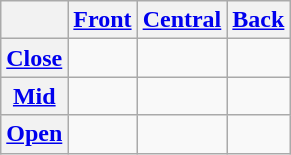<table class="wikitable" style="text-align:center">
<tr>
<th></th>
<th><a href='#'>Front</a></th>
<th><a href='#'>Central</a></th>
<th><a href='#'>Back</a></th>
</tr>
<tr align="center">
<th><a href='#'>Close</a></th>
<td></td>
<td></td>
<td></td>
</tr>
<tr>
<th><a href='#'>Mid</a></th>
<td></td>
<td></td>
<td></td>
</tr>
<tr align="center">
<th><a href='#'>Open</a></th>
<td></td>
<td></td>
<td></td>
</tr>
</table>
